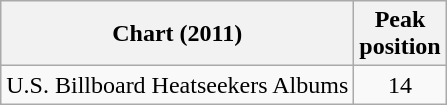<table class="wikitable">
<tr>
<th>Chart (2011)</th>
<th>Peak<br>position</th>
</tr>
<tr>
<td>U.S. Billboard Heatseekers Albums</td>
<td style="text-align:center;">14</td>
</tr>
</table>
